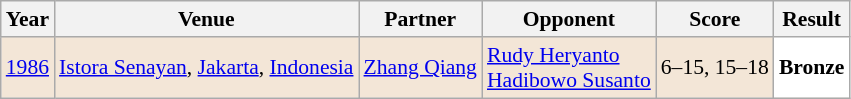<table class="sortable wikitable" style="font-size: 90%">
<tr>
<th>Year</th>
<th>Venue</th>
<th>Partner</th>
<th>Opponent</th>
<th>Score</th>
<th>Result</th>
</tr>
<tr style="background:#F3E6D7">
<td align="center"><a href='#'>1986</a></td>
<td align="left"><a href='#'>Istora Senayan</a>, <a href='#'>Jakarta</a>, <a href='#'>Indonesia</a></td>
<td align="left"> <a href='#'>Zhang Qiang</a></td>
<td align="left"> <a href='#'>Rudy Heryanto</a> <br>  <a href='#'>Hadibowo Susanto</a></td>
<td align="left">6–15, 15–18</td>
<td style="text-align:left; background: white"> <strong>Bronze</strong></td>
</tr>
</table>
